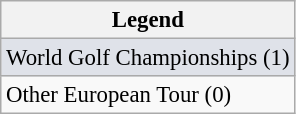<table class="wikitable" style="font-size:95%;">
<tr>
<th>Legend</th>
</tr>
<tr style="background:#dfe2e9;">
<td>World Golf Championships (1)</td>
</tr>
<tr>
<td>Other European Tour (0)</td>
</tr>
</table>
